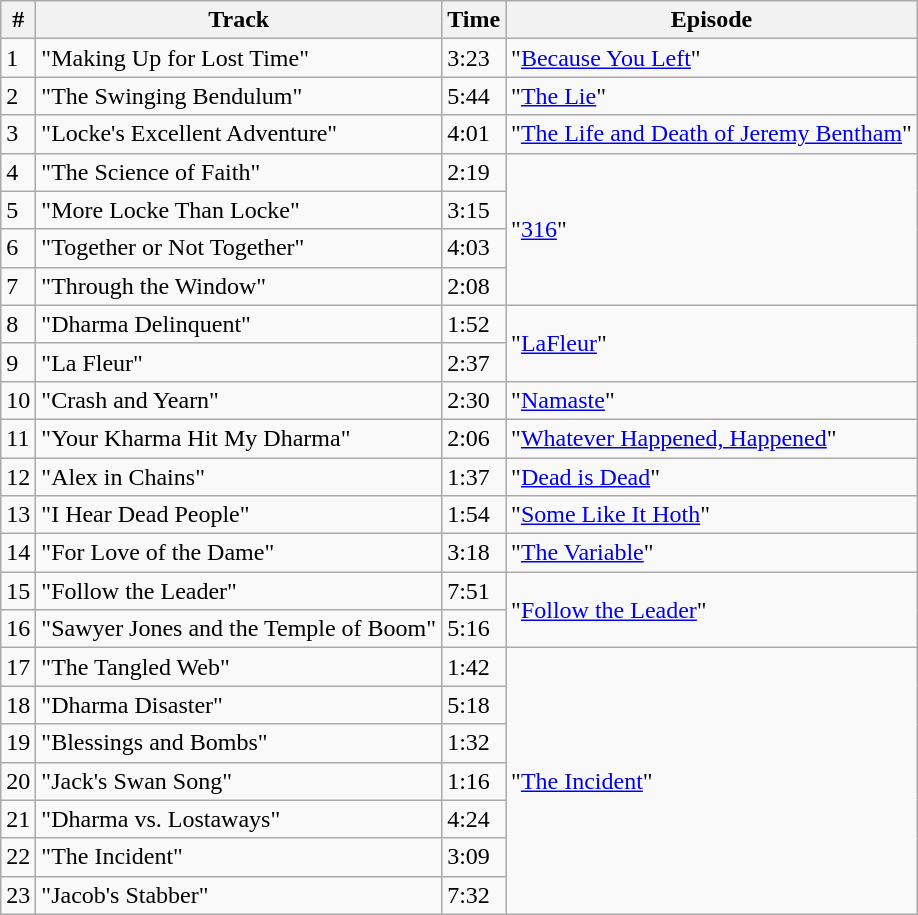<table class="wikitable">
<tr>
<th>#</th>
<th>Track</th>
<th>Time</th>
<th>Episode</th>
</tr>
<tr>
<td>1</td>
<td>"Making Up for Lost Time"</td>
<td>3:23</td>
<td>"<a href='#'>Because You Left</a>"</td>
</tr>
<tr>
<td>2</td>
<td>"The Swinging Bendulum"</td>
<td>5:44</td>
<td>"<a href='#'>The Lie</a>"</td>
</tr>
<tr>
<td>3</td>
<td>"Locke's Excellent Adventure"</td>
<td>4:01</td>
<td>"<a href='#'>The Life and Death of Jeremy Bentham</a>"</td>
</tr>
<tr>
<td>4</td>
<td>"The Science of Faith"</td>
<td>2:19</td>
<td rowspan="4">"<a href='#'>316</a>"</td>
</tr>
<tr>
<td>5</td>
<td>"More Locke Than Locke"</td>
<td>3:15</td>
</tr>
<tr>
<td>6</td>
<td>"Together or Not Together"</td>
<td>4:03</td>
</tr>
<tr>
<td>7</td>
<td>"Through the Window"</td>
<td>2:08</td>
</tr>
<tr>
<td>8</td>
<td>"Dharma Delinquent"</td>
<td>1:52</td>
<td rowspan="2">"<a href='#'>LaFleur</a>"</td>
</tr>
<tr>
<td>9</td>
<td>"La Fleur"</td>
<td>2:37</td>
</tr>
<tr>
<td>10</td>
<td>"Crash and Yearn"</td>
<td>2:30</td>
<td>"<a href='#'>Namaste</a>"</td>
</tr>
<tr>
<td>11</td>
<td>"Your Kharma Hit My Dharma"</td>
<td>2:06</td>
<td>"<a href='#'>Whatever Happened, Happened</a>"</td>
</tr>
<tr>
<td>12</td>
<td>"Alex in Chains"</td>
<td>1:37</td>
<td>"<a href='#'>Dead is Dead</a>"</td>
</tr>
<tr>
<td>13</td>
<td>"I Hear Dead People"</td>
<td>1:54</td>
<td>"<a href='#'>Some Like It Hoth</a>"</td>
</tr>
<tr>
<td>14</td>
<td>"For Love of the Dame"</td>
<td>3:18</td>
<td>"<a href='#'>The Variable</a>"</td>
</tr>
<tr>
<td>15</td>
<td>"Follow the Leader"</td>
<td>7:51</td>
<td rowspan="2">"<a href='#'>Follow the Leader</a>"</td>
</tr>
<tr>
<td>16</td>
<td>"Sawyer Jones and the Temple of Boom"</td>
<td>5:16</td>
</tr>
<tr>
<td>17</td>
<td>"The Tangled Web"</td>
<td>1:42</td>
<td rowspan="7">"<a href='#'>The Incident</a>"</td>
</tr>
<tr>
<td>18</td>
<td>"Dharma Disaster"</td>
<td>5:18</td>
</tr>
<tr>
<td>19</td>
<td>"Blessings and Bombs"</td>
<td>1:32</td>
</tr>
<tr>
<td>20</td>
<td>"Jack's Swan Song"</td>
<td>1:16</td>
</tr>
<tr>
<td>21</td>
<td>"Dharma vs. Lostaways"</td>
<td>4:24</td>
</tr>
<tr>
<td>22</td>
<td>"The Incident"</td>
<td>3:09</td>
</tr>
<tr>
<td>23</td>
<td>"Jacob's Stabber"</td>
<td>7:32</td>
</tr>
</table>
